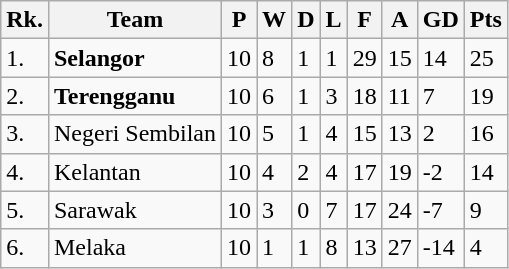<table class="wikitable">
<tr>
<th>Rk.</th>
<th>Team</th>
<th>P</th>
<th>W</th>
<th>D</th>
<th>L</th>
<th>F</th>
<th>A</th>
<th>GD</th>
<th>Pts</th>
</tr>
<tr>
<td>1.</td>
<td><strong>Selangor</strong></td>
<td>10</td>
<td>8</td>
<td>1</td>
<td>1</td>
<td>29</td>
<td>15</td>
<td>14</td>
<td>25</td>
</tr>
<tr>
<td>2.</td>
<td><strong>Terengganu</strong></td>
<td>10</td>
<td>6</td>
<td>1</td>
<td>3</td>
<td>18</td>
<td>11</td>
<td>7</td>
<td>19</td>
</tr>
<tr>
<td>3.</td>
<td>Negeri Sembilan</td>
<td>10</td>
<td>5</td>
<td>1</td>
<td>4</td>
<td>15</td>
<td>13</td>
<td>2</td>
<td>16</td>
</tr>
<tr>
<td>4.</td>
<td>Kelantan</td>
<td>10</td>
<td>4</td>
<td>2</td>
<td>4</td>
<td>17</td>
<td>19</td>
<td>-2</td>
<td>14</td>
</tr>
<tr>
<td>5.</td>
<td>Sarawak</td>
<td>10</td>
<td>3</td>
<td>0</td>
<td>7</td>
<td>17</td>
<td>24</td>
<td>-7</td>
<td>9</td>
</tr>
<tr>
<td>6.</td>
<td>Melaka</td>
<td>10</td>
<td>1</td>
<td>1</td>
<td>8</td>
<td>13</td>
<td>27</td>
<td>-14</td>
<td>4</td>
</tr>
</table>
